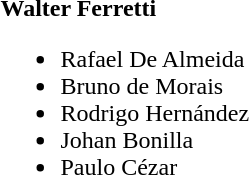<table>
<tr>
<td><strong>Walter Ferretti</strong><br><ul><li> Rafael De Almeida</li><li> Bruno de Morais</li><li> Rodrigo Hernández</li><li> Johan Bonilla </li><li> Paulo Cézar</li></ul></td>
</tr>
</table>
